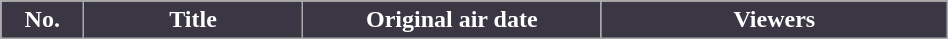<table class="wikitable plainrowheaders" style="width:50%;">
<tr>
<th scope="col" style="background:#3a3644; color:#fff; width:3em;">No.</th>
<th scope="col" style="background:#3a3644; color:#fff;">Title</th>
<th scope="col" style="background:#3a3644; color:#fff; width:12em;">Original air date</th>
<th scope="col" style="background:#3a3644; color:#fff;">Viewers<br>










</th>
</tr>
</table>
